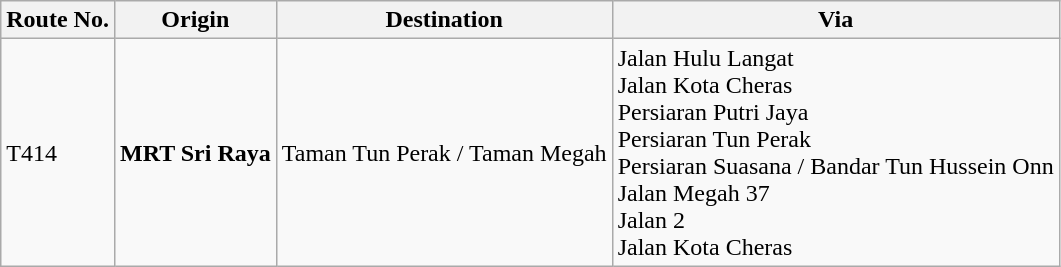<table class="wikitable">
<tr>
<th>Route No.</th>
<th>Origin</th>
<th>Destination</th>
<th>Via</th>
</tr>
<tr>
<td>T414</td>
<td> <strong>MRT Sri Raya</strong></td>
<td>Taman Tun Perak / Taman Megah</td>
<td>Jalan Hulu Langat<br>Jalan Kota Cheras<br>Persiaran Putri Jaya<br>Persiaran Tun Perak<br>Persiaran Suasana / Bandar Tun Hussein Onn<br>Jalan Megah 37<br>Jalan 2<br>Jalan Kota Cheras</td>
</tr>
</table>
